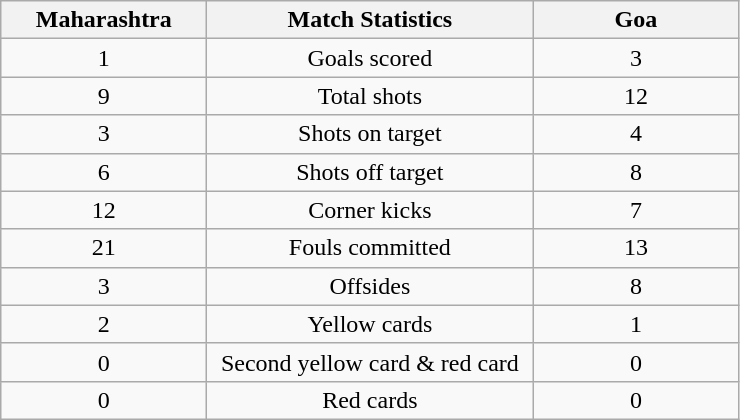<table class="wikitable" style="text-align: center">
<tr>
<th width=130>Maharashtra</th>
<th width=210>Match Statistics</th>
<th width=130>Goa</th>
</tr>
<tr>
<td>1</td>
<td>Goals scored</td>
<td>3</td>
</tr>
<tr>
<td>9</td>
<td>Total shots</td>
<td>12</td>
</tr>
<tr>
<td>3</td>
<td>Shots on target</td>
<td>4</td>
</tr>
<tr>
<td>6</td>
<td>Shots off target</td>
<td>8</td>
</tr>
<tr>
<td>12</td>
<td>Corner kicks</td>
<td>7</td>
</tr>
<tr>
<td>21</td>
<td>Fouls committed</td>
<td>13</td>
</tr>
<tr>
<td>3</td>
<td>Offsides</td>
<td>8</td>
</tr>
<tr>
<td>2</td>
<td>Yellow cards</td>
<td>1</td>
</tr>
<tr>
<td>0</td>
<td>Second yellow card & red card</td>
<td>0</td>
</tr>
<tr>
<td>0</td>
<td>Red cards</td>
<td>0</td>
</tr>
</table>
